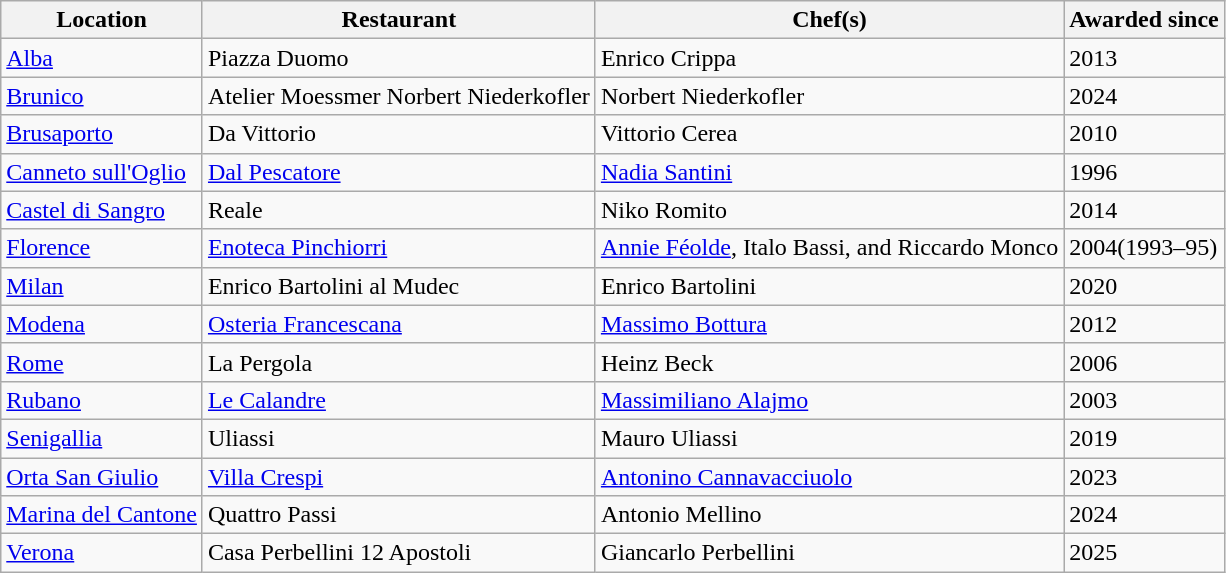<table class="wikitable sortable">
<tr>
<th scope="col">Location</th>
<th scope="col">Restaurant</th>
<th scope="col">Chef(s)</th>
<th scope="col">Awarded since</th>
</tr>
<tr>
<td><a href='#'>Alba</a></td>
<td>Piazza Duomo</td>
<td>Enrico Crippa</td>
<td>2013</td>
</tr>
<tr>
<td><a href='#'>Brunico</a></td>
<td>Atelier Moessmer Norbert Niederkofler</td>
<td>Norbert Niederkofler</td>
<td>2024</td>
</tr>
<tr>
<td><a href='#'>Brusaporto</a></td>
<td>Da Vittorio</td>
<td>Vittorio Cerea</td>
<td>2010</td>
</tr>
<tr>
<td><a href='#'>Canneto sull'Oglio</a></td>
<td><a href='#'>Dal Pescatore</a></td>
<td><a href='#'>Nadia Santini</a></td>
<td>1996</td>
</tr>
<tr>
<td><a href='#'>Castel di Sangro</a></td>
<td>Reale</td>
<td>Niko Romito</td>
<td>2014</td>
</tr>
<tr>
<td><a href='#'>Florence</a></td>
<td><a href='#'>Enoteca Pinchiorri</a></td>
<td><a href='#'>Annie Féolde</a>, Italo Bassi, and Riccardo Monco</td>
<td>2004(1993–95)</td>
</tr>
<tr>
<td><a href='#'>Milan</a></td>
<td>Enrico Bartolini al Mudec</td>
<td>Enrico Bartolini</td>
<td>2020</td>
</tr>
<tr>
<td><a href='#'>Modena</a></td>
<td><a href='#'>Osteria Francescana</a></td>
<td><a href='#'>Massimo Bottura</a></td>
<td>2012</td>
</tr>
<tr>
<td><a href='#'>Rome</a></td>
<td>La Pergola</td>
<td>Heinz Beck</td>
<td>2006</td>
</tr>
<tr>
<td><a href='#'>Rubano</a></td>
<td><a href='#'>Le Calandre</a></td>
<td><a href='#'>Massimiliano Alajmo</a></td>
<td>2003</td>
</tr>
<tr>
<td><a href='#'>Senigallia</a></td>
<td>Uliassi</td>
<td>Mauro Uliassi</td>
<td>2019</td>
</tr>
<tr>
<td><a href='#'>Orta San Giulio</a></td>
<td><a href='#'>Villa Crespi</a></td>
<td><a href='#'>Antonino Cannavacciuolo</a></td>
<td>2023</td>
</tr>
<tr>
<td><a href='#'>Marina del Cantone</a></td>
<td>Quattro Passi</td>
<td>Antonio Mellino</td>
<td>2024</td>
</tr>
<tr>
<td><a href='#'>Verona</a></td>
<td>Casa Perbellini 12 Apostoli</td>
<td>Giancarlo Perbellini</td>
<td>2025</td>
</tr>
</table>
